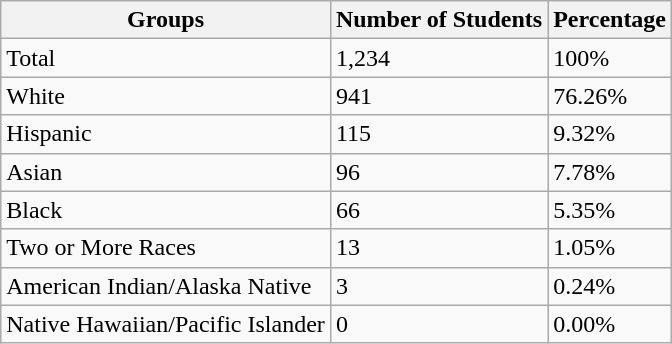<table class="wikitable">
<tr>
<th>Groups</th>
<th>Number of Students</th>
<th>Percentage</th>
</tr>
<tr>
<td>Total</td>
<td>1,234</td>
<td>100%</td>
</tr>
<tr>
<td>White</td>
<td>941</td>
<td>76.26%</td>
</tr>
<tr>
<td>Hispanic</td>
<td>115</td>
<td>9.32%</td>
</tr>
<tr>
<td>Asian</td>
<td>96</td>
<td>7.78%</td>
</tr>
<tr>
<td>Black</td>
<td>66</td>
<td>5.35%</td>
</tr>
<tr>
<td>Two or More Races</td>
<td>13</td>
<td>1.05%</td>
</tr>
<tr>
<td>American Indian/Alaska Native</td>
<td>3</td>
<td>0.24%</td>
</tr>
<tr>
<td>Native Hawaiian/Pacific Islander</td>
<td>0</td>
<td>0.00%</td>
</tr>
</table>
